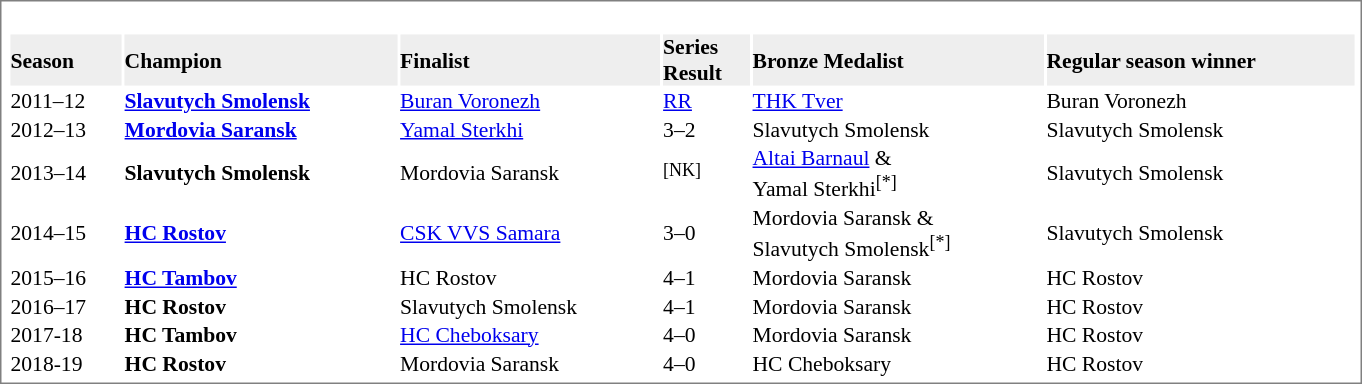<table cellpadding="0" style="font-size: 100%; border: 1px solid gray;">
<tr align="center" style="vertical-align: top">
<td></td>
<td><br><table cellpadding="0" width="900px" style="font-size: 90%;">
<tr bgcolor="#eeeeee">
<td style= width="33"><strong>Season</strong></td>
<td style= width="158"> <strong>Champion</strong></td>
<td style= width="158"> <strong>Finalist</strong></td>
<td style= width="33"><strong>Series<br>Result</strong></td>
<td style= width="158"> <strong>Bronze Medalist</strong></td>
<td style= width="172"><strong>Regular season winner</strong></td>
</tr>
<tr>
<td>2011–12</td>
<td> <strong><a href='#'>Slavutych Smolensk</a></strong></td>
<td> <a href='#'>Buran Voronezh</a></td>
<td><a href='#'>RR</a></td>
<td> <a href='#'>THK Tver</a></td>
<td> Buran Voronezh</td>
</tr>
<tr>
<td>2012–13</td>
<td> <strong><a href='#'>Mordovia Saransk</a></strong></td>
<td> <a href='#'>Yamal Sterkhi</a></td>
<td>3–2</td>
<td> Slavutych Smolensk</td>
<td> Slavutych Smolensk</td>
</tr>
<tr>
<td>2013–14</td>
<td> <strong>Slavutych Smolensk</strong></td>
<td> Mordovia Saransk</td>
<td><sup>[NK]</sup></td>
<td> <a href='#'>Altai Barnaul</a> &<br>  Yamal Sterkhi<sup>[*]</sup></td>
<td> Slavutych Smolensk</td>
</tr>
<tr>
<td>2014–15</td>
<td> <strong><a href='#'>HC Rostov</a></strong></td>
<td> <a href='#'>CSK VVS Samara</a></td>
<td>3–0</td>
<td> Mordovia Saransk &<br>  Slavutych Smolensk<sup>[*]</sup></td>
<td> Slavutych Smolensk</td>
</tr>
<tr>
<td>2015–16</td>
<td> <strong><a href='#'>HC Tambov</a></strong></td>
<td> HC Rostov</td>
<td>4–1</td>
<td> Mordovia Saransk</td>
<td> HC Rostov</td>
</tr>
<tr>
<td>2016–17</td>
<td> <strong>HC Rostov</strong></td>
<td> Slavutych Smolensk</td>
<td>4–1</td>
<td> Mordovia Saransk</td>
<td> HC Rostov</td>
</tr>
<tr>
<td>2017-18</td>
<td> <strong>HC Tambov</strong></td>
<td> <a href='#'>HC Cheboksary</a></td>
<td>4–0</td>
<td> Mordovia Saransk</td>
<td> HC Rostov</td>
</tr>
<tr>
<td>2018-19</td>
<td> <strong>HC Rostov</strong></td>
<td> Mordovia Saransk</td>
<td>4–0</td>
<td> HC Cheboksary</td>
<td> HC Rostov</td>
</tr>
</table>
</td>
</tr>
</table>
